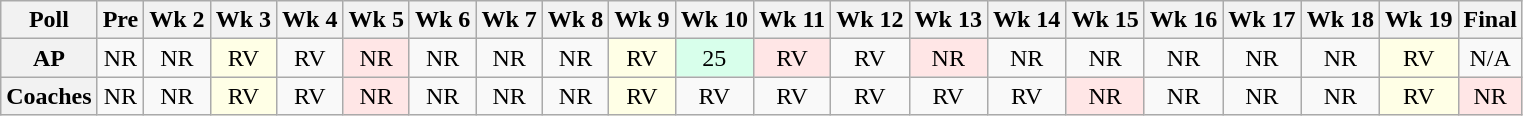<table class="wikitable" style="white-space:nowrap;">
<tr>
<th>Poll</th>
<th>Pre</th>
<th>Wk 2</th>
<th>Wk 3</th>
<th>Wk 4</th>
<th>Wk 5</th>
<th>Wk 6</th>
<th>Wk 7</th>
<th>Wk 8</th>
<th>Wk 9</th>
<th>Wk 10</th>
<th>Wk 11</th>
<th>Wk 12</th>
<th>Wk 13</th>
<th>Wk 14</th>
<th>Wk 15</th>
<th>Wk 16</th>
<th>Wk 17</th>
<th>Wk 18</th>
<th>Wk 19</th>
<th>Final</th>
</tr>
<tr style="text-align:center;">
<th>AP</th>
<td style="background:#;">NR</td>
<td style="background:#;">NR</td>
<td style="background:#FFFFE6;">RV</td>
<td style="background:#;">RV</td>
<td style="background:#FFE6E6;">NR</td>
<td style="background:#;">NR</td>
<td style="background:#;">NR</td>
<td style="background:#;">NR</td>
<td style="background:#FFFFE6;">RV</td>
<td style="background:#d8ffeb;">25</td>
<td style="background:#FFE6E6;">RV</td>
<td style="background:#;">RV</td>
<td style="background:#FFE6E6;">NR</td>
<td style="background:#;">NR</td>
<td style="background:#;">NR</td>
<td style="background:#;">NR</td>
<td style="background:#;">NR</td>
<td style="background:#;">NR</td>
<td style="background:#FFFFE6;">RV</td>
<td style="background:#;">N/A</td>
</tr>
<tr style="text-align:center;">
<th>Coaches</th>
<td style="background:#;">NR</td>
<td style="background:#;">NR</td>
<td style="background:#FFFFE6;">RV</td>
<td style="background:#;">RV</td>
<td style="background:#FFE6E6;">NR</td>
<td style="background:#;">NR</td>
<td style="background:#;">NR</td>
<td style="background:#;">NR</td>
<td style="background:#FFFFE6;">RV</td>
<td style="background:#;">RV</td>
<td style="background:#;">RV</td>
<td style="background:#;">RV</td>
<td style="background:#;">RV</td>
<td style="background:#;">RV</td>
<td style="background:#FFE6E6;">NR</td>
<td style="background:#;">NR</td>
<td style="background:#;">NR</td>
<td style="background:#;">NR</td>
<td style="background:#FFFFE6;">RV</td>
<td style="background:#FFE6E6;">NR</td>
</tr>
</table>
